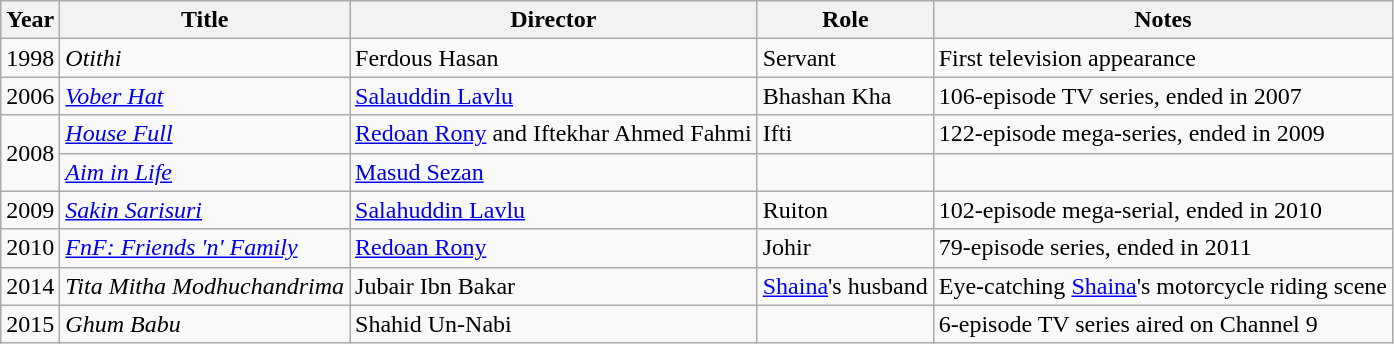<table class="wikitable plainrowheaders sortable">
<tr>
<th>Year</th>
<th>Title</th>
<th>Director</th>
<th>Role</th>
<th class="unsortable">Notes</th>
</tr>
<tr>
<td>1998</td>
<td><em>Otithi</em></td>
<td>Ferdous Hasan</td>
<td>Servant</td>
<td>First television appearance</td>
</tr>
<tr>
<td>2006</td>
<td><em><a href='#'>Vober Hat</a></em></td>
<td><a href='#'>Salauddin Lavlu</a></td>
<td>Bhashan Kha</td>
<td>106-episode TV series, ended in 2007</td>
</tr>
<tr>
<td rowspan="2">2008</td>
<td><em><a href='#'>House Full</a></em></td>
<td><a href='#'>Redoan Rony</a> and Iftekhar Ahmed Fahmi</td>
<td>Ifti</td>
<td>122-episode mega-series, ended in 2009</td>
</tr>
<tr>
<td><em><a href='#'>Aim in Life</a></em></td>
<td><a href='#'>Masud Sezan</a></td>
<td></td>
<td></td>
</tr>
<tr>
<td>2009</td>
<td><em><a href='#'>Sakin Sarisuri</a></em></td>
<td><a href='#'>Salahuddin Lavlu</a></td>
<td>Ruiton</td>
<td>102-episode mega-serial, ended in 2010</td>
</tr>
<tr>
<td>2010</td>
<td><a href='#'><em>FnF: Friends 'n' Family</em></a></td>
<td><a href='#'>Redoan Rony</a></td>
<td>Johir</td>
<td>79-episode series, ended in 2011</td>
</tr>
<tr>
<td>2014</td>
<td><em>Tita Mitha Modhuchandrima</em></td>
<td>Jubair Ibn Bakar</td>
<td><a href='#'>Shaina</a>'s husband</td>
<td>Eye-catching <a href='#'>Shaina</a>'s motorcycle riding scene</td>
</tr>
<tr>
<td>2015</td>
<td><em>Ghum Babu</em></td>
<td>Shahid Un-Nabi</td>
<td></td>
<td>6-episode TV series aired on Channel 9</td>
</tr>
</table>
